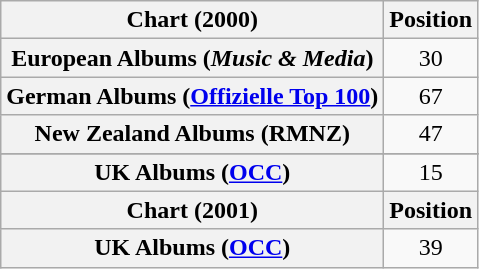<table class="wikitable plainrowheaders" style="text-align:center;">
<tr>
<th scope="col">Chart (2000)</th>
<th scope="col">Position</th>
</tr>
<tr>
<th scope="row">European Albums (<em>Music & Media</em>)</th>
<td>30</td>
</tr>
<tr>
<th scope="row">German Albums (<a href='#'>Offizielle Top 100</a>)</th>
<td>67</td>
</tr>
<tr>
<th scope="row">New Zealand Albums (RMNZ)</th>
<td>47</td>
</tr>
<tr>
</tr>
<tr>
<th scope="row">UK Albums (<a href='#'>OCC</a>)</th>
<td>15</td>
</tr>
<tr>
<th scope="col">Chart (2001)</th>
<th scope="col">Position</th>
</tr>
<tr>
<th scope="row">UK Albums (<a href='#'>OCC</a>)</th>
<td>39</td>
</tr>
</table>
